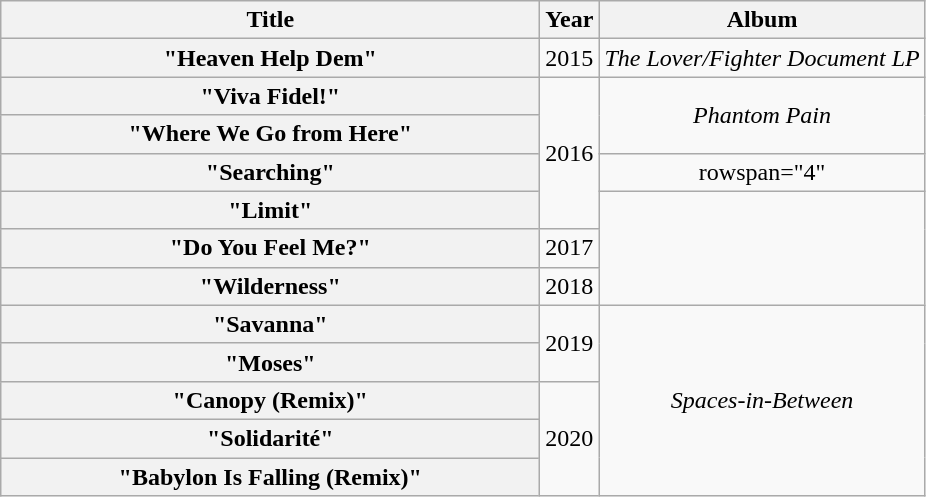<table class="wikitable plainrowheaders" style="text-align:center;">
<tr>
<th scope="col" style="width:22em;">Title</th>
<th scope="col" style="width:1em;">Year</th>
<th scope="col">Album</th>
</tr>
<tr>
<th scope="row">"Heaven Help Dem"<br></th>
<td>2015</td>
<td><em>The Lover/Fighter Document LP</em></td>
</tr>
<tr>
<th scope="row">"Viva Fidel!"</th>
<td rowspan="4">2016</td>
<td rowspan="2"><em>Phantom Pain</em></td>
</tr>
<tr>
<th scope="row">"Where We Go from Here"</th>
</tr>
<tr>
<th scope="row">"Searching"</th>
<td>rowspan="4" </td>
</tr>
<tr>
<th scope="row">"Limit"<br></th>
</tr>
<tr>
<th scope="row">"Do You Feel Me?"<br></th>
<td>2017</td>
</tr>
<tr>
<th scope="row">"Wilderness"</th>
<td>2018</td>
</tr>
<tr>
<th scope="row">"Savanna"</th>
<td rowspan="2">2019</td>
<td rowspan="5"><em>Spaces-in-Between</em></td>
</tr>
<tr>
<th scope="row">"Moses"</th>
</tr>
<tr>
<th scope="row">"Canopy (Remix)"<br></th>
<td rowspan="3">2020</td>
</tr>
<tr>
<th scope="row">"Solidarité"</th>
</tr>
<tr>
<th scope="row">"Babylon Is Falling (Remix)"<br></th>
</tr>
</table>
